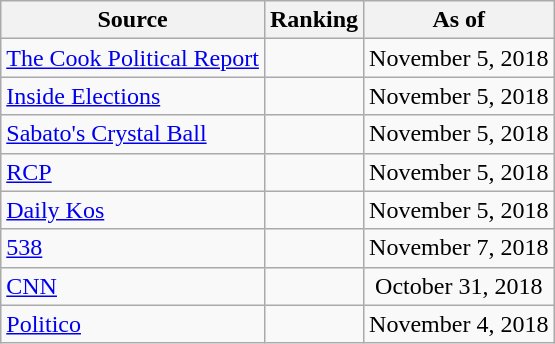<table class="wikitable" style="text-align:center">
<tr>
<th>Source</th>
<th>Ranking</th>
<th>As of</th>
</tr>
<tr>
<td align=left><a href='#'>The Cook Political Report</a></td>
<td></td>
<td>November 5, 2018</td>
</tr>
<tr>
<td align=left><a href='#'>Inside Elections</a></td>
<td></td>
<td>November 5, 2018</td>
</tr>
<tr>
<td align=left><a href='#'>Sabato's Crystal Ball</a></td>
<td></td>
<td>November 5, 2018</td>
</tr>
<tr>
<td align="left"><a href='#'>RCP</a></td>
<td></td>
<td>November 5, 2018</td>
</tr>
<tr>
<td align="left"><a href='#'>Daily Kos</a></td>
<td></td>
<td>November 5, 2018</td>
</tr>
<tr>
<td align="left"><a href='#'>538</a></td>
<td></td>
<td>November 7, 2018</td>
</tr>
<tr>
<td align="left"><a href='#'>CNN</a></td>
<td></td>
<td>October 31, 2018</td>
</tr>
<tr>
<td align="left"><a href='#'>Politico</a></td>
<td></td>
<td>November 4, 2018</td>
</tr>
</table>
